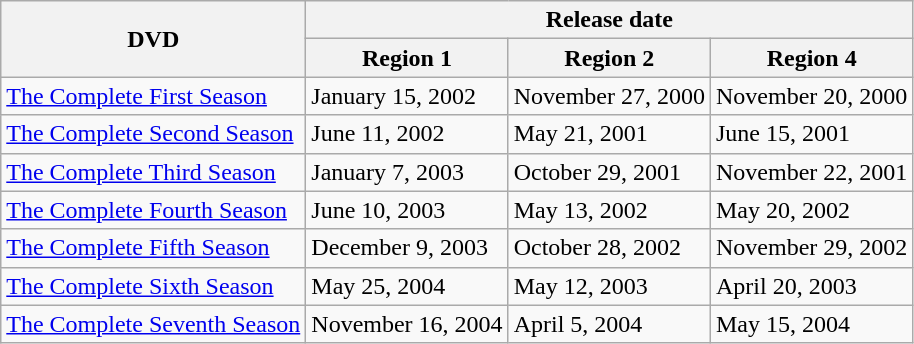<table class="wikitable">
<tr>
<th rowspan="2">DVD</th>
<th colspan="3">Release date</th>
</tr>
<tr>
<th>Region 1</th>
<th>Region 2</th>
<th>Region 4</th>
</tr>
<tr>
<td><a href='#'>The Complete First Season</a></td>
<td>January 15, 2002</td>
<td>November 27, 2000</td>
<td>November 20, 2000</td>
</tr>
<tr>
<td><a href='#'>The Complete Second Season</a></td>
<td>June 11, 2002</td>
<td>May 21, 2001</td>
<td>June 15, 2001</td>
</tr>
<tr>
<td><a href='#'>The Complete Third Season</a></td>
<td>January 7, 2003</td>
<td>October 29, 2001</td>
<td>November 22, 2001</td>
</tr>
<tr>
<td><a href='#'>The Complete Fourth Season</a></td>
<td>June 10, 2003</td>
<td>May 13, 2002</td>
<td>May 20, 2002</td>
</tr>
<tr>
<td><a href='#'>The Complete Fifth Season</a></td>
<td>December 9, 2003</td>
<td>October 28, 2002</td>
<td>November 29, 2002</td>
</tr>
<tr>
<td><a href='#'>The Complete Sixth Season</a></td>
<td>May 25, 2004</td>
<td>May 12, 2003</td>
<td>April 20, 2003</td>
</tr>
<tr>
<td><a href='#'>The Complete Seventh Season</a></td>
<td>November 16, 2004</td>
<td>April 5, 2004</td>
<td>May 15, 2004</td>
</tr>
</table>
